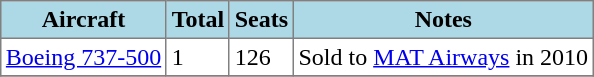<table class="toccolours" border="1" cellpadding="3" style="margin:1em auto; border-collapse:collapse">
<tr bgcolor=lightblue>
<th>Aircraft</th>
<th>Total</th>
<th>Seats</th>
<th>Notes</th>
</tr>
<tr>
<td><a href='#'>Boeing 737-500</a></td>
<td>1</td>
<td>126</td>
<td>Sold to <a href='#'>MAT Airways</a> in 2010</td>
</tr>
<tr>
</tr>
</table>
